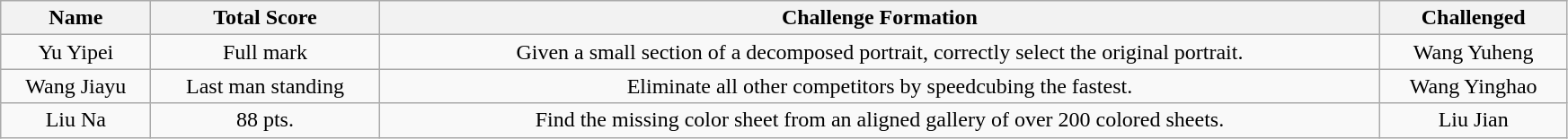<table class="wikitable" style="width:92%; text-align:center">
<tr>
<th>Name</th>
<th>Total Score</th>
<th>Challenge Formation</th>
<th>Challenged</th>
</tr>
<tr>
<td>Yu Yipei</td>
<td>Full mark</td>
<td>Given a small section of a decomposed portrait, correctly select the original portrait.</td>
<td>Wang Yuheng</td>
</tr>
<tr>
<td>Wang Jiayu</td>
<td>Last man standing</td>
<td>Eliminate all other competitors by speedcubing the fastest.</td>
<td>Wang Yinghao</td>
</tr>
<tr>
<td>Liu Na</td>
<td>88 pts.</td>
<td>Find the missing color sheet from an aligned gallery of over 200 colored sheets.</td>
<td>Liu Jian</td>
</tr>
</table>
